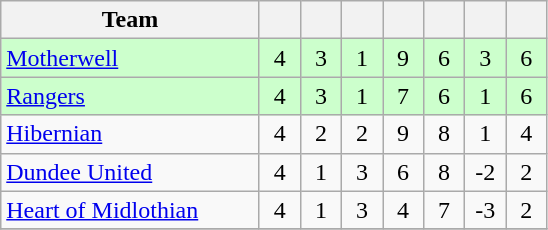<table class="wikitable" style="text-align:center;">
<tr>
<th width=165>Team</th>
<th width=20></th>
<th width=20></th>
<th width=20></th>
<th width=20></th>
<th width=20></th>
<th width=20></th>
<th width=20></th>
</tr>
<tr style="background:#cfc;">
<td align="left"><a href='#'>Motherwell</a></td>
<td>4</td>
<td>3</td>
<td>1</td>
<td>9</td>
<td>6</td>
<td>3</td>
<td>6</td>
</tr>
<tr style="background:#cfc;">
<td align="left"><a href='#'>Rangers</a></td>
<td>4</td>
<td>3</td>
<td>1</td>
<td>7</td>
<td>6</td>
<td>1</td>
<td>6</td>
</tr>
<tr>
<td align="left"><a href='#'>Hibernian</a></td>
<td>4</td>
<td>2</td>
<td>2</td>
<td>9</td>
<td>8</td>
<td>1</td>
<td>4</td>
</tr>
<tr>
<td align="left"><a href='#'>Dundee United</a></td>
<td>4</td>
<td>1</td>
<td>3</td>
<td>6</td>
<td>8</td>
<td>-2</td>
<td>2</td>
</tr>
<tr>
<td align="left"><a href='#'>Heart of Midlothian</a></td>
<td>4</td>
<td>1</td>
<td>3</td>
<td>4</td>
<td>7</td>
<td>-3</td>
<td>2</td>
</tr>
<tr>
</tr>
</table>
